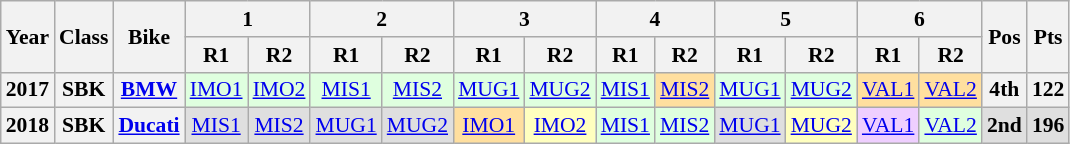<table class="wikitable" style="text-align:center; font-size:90%">
<tr>
<th valign="middle" rowspan=2>Year</th>
<th valign="middle" rowspan=2>Class</th>
<th valign="middle" rowspan=2>Bike</th>
<th colspan=2>1</th>
<th colspan=2>2</th>
<th colspan=2>3</th>
<th colspan=2>4</th>
<th colspan=2>5</th>
<th colspan=2>6</th>
<th rowspan=2>Pos</th>
<th rowspan=2>Pts</th>
</tr>
<tr>
<th>R1</th>
<th>R2</th>
<th>R1</th>
<th>R2</th>
<th>R1</th>
<th>R2</th>
<th>R1</th>
<th>R2</th>
<th>R1</th>
<th>R2</th>
<th>R1</th>
<th>R2</th>
</tr>
<tr>
<th>2017</th>
<th>SBK</th>
<th><a href='#'>BMW</a></th>
<td style="background:#dfffdf;"><a href='#'>IMO1</a><br></td>
<td style="background:#dfffdf;"><a href='#'>IMO2</a><br></td>
<td style="background:#dfffdf;"><a href='#'>MIS1</a><br></td>
<td style="background:#dfffdf;"><a href='#'>MIS2</a><br></td>
<td style="background:#dfffdf;"><a href='#'>MUG1</a><br></td>
<td style="background:#dfffdf;"><a href='#'>MUG2</a><br></td>
<td style="background:#dfffdf;"><a href='#'>MIS1</a><br></td>
<td style="background:#ffdf9f;"><a href='#'>MIS2</a><br></td>
<td style="background:#dfffdf;"><a href='#'>MUG1</a><br></td>
<td style="background:#dfffdf;"><a href='#'>MUG2</a><br></td>
<td style="background:#ffdf9f;"><a href='#'>VAL1</a><br></td>
<td style="background:#ffdf9f;"><a href='#'>VAL2</a><br></td>
<th>4th</th>
<th>122</th>
</tr>
<tr>
<th>2018</th>
<th>SBK</th>
<th><a href='#'>Ducati</a></th>
<td style="background:#dfdfdf;"><a href='#'>MIS1</a><br></td>
<td style="background:#dfdfdf;"><a href='#'>MIS2</a><br></td>
<td style="background:#dfdfdf;"><a href='#'>MUG1</a><br></td>
<td style="background:#dfdfdf;"><a href='#'>MUG2</a><br></td>
<td style="background:#ffdf9f;"><a href='#'>IMO1</a><br></td>
<td style="background:#ffffbf;"><a href='#'>IMO2</a><br></td>
<td style="background:#dfffdf;"><a href='#'>MIS1</a><br></td>
<td style="background:#dfffdf;"><a href='#'>MIS2</a><br></td>
<td style="background:#dfdfdf;"><a href='#'>MUG1</a><br></td>
<td style="background:#ffffbf;"><a href='#'>MUG2</a><br></td>
<td style="background:#efcfff;"><a href='#'>VAL1</a><br></td>
<td style="background:#dfffdf;"><a href='#'>VAL2</a><br></td>
<th style="background:#dfdfdf;">2nd</th>
<th style="background:#dfdfdf;">196</th>
</tr>
</table>
